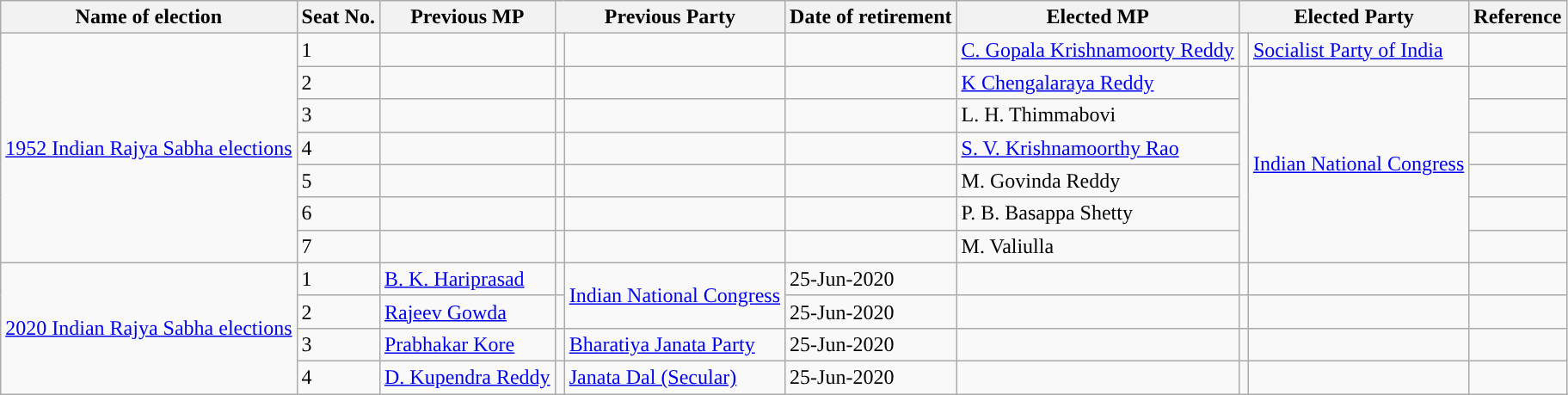<table class="wikitable">
<tr>
<th>Name of election</th>
<th>Seat No.</th>
<th>Previous MP</th>
<th colspan="2">Previous Party</th>
<th>Date of retirement</th>
<th>Elected MP</th>
<th colspan="2">Elected Party</th>
<th>Reference</th>
</tr>
<tr>
<td rowspan="7"><a href='#'>1952 Indian Rajya Sabha elections</a></td>
<td>1</td>
<td></td>
<td></td>
<td></td>
<td></td>
<td><a href='#'>C. Gopala Krishnamoorty Reddy</a></td>
<td bgcolor=""></td>
<td><a href='#'>Socialist Party of India</a></td>
<td></td>
</tr>
<tr>
<td>2</td>
<td></td>
<td></td>
<td></td>
<td></td>
<td><a href='#'>K Chengalaraya Reddy</a></td>
<td rowspan="6"></td>
<td rowspan="6"><a href='#'>Indian National Congress</a></td>
<td></td>
</tr>
<tr>
<td>3</td>
<td></td>
<td></td>
<td></td>
<td></td>
<td>L. H. Thimmabovi</td>
<td></td>
</tr>
<tr>
<td>4</td>
<td></td>
<td></td>
<td></td>
<td></td>
<td><a href='#'>S. V. Krishnamoorthy Rao</a></td>
<td></td>
</tr>
<tr>
<td>5</td>
<td></td>
<td></td>
<td></td>
<td></td>
<td>M. Govinda Reddy</td>
<td></td>
</tr>
<tr>
<td>6</td>
<td></td>
<td></td>
<td></td>
<td></td>
<td>P. B. Basappa Shetty</td>
<td></td>
</tr>
<tr>
<td>7</td>
<td></td>
<td></td>
<td></td>
<td></td>
<td>M. Valiulla</td>
<td></td>
</tr>
<tr>
<td rowspan="4"><a href='#'>2020 Indian Rajya Sabha elections</a></td>
<td>1</td>
<td><a href='#'>B. K. Hariprasad</a></td>
<td></td>
<td rowspan="2"><a href='#'>Indian National Congress</a></td>
<td>25-Jun-2020</td>
<td></td>
<td bgcolor=""></td>
<td></td>
<td></td>
</tr>
<tr>
<td>2</td>
<td><a href='#'>Rajeev Gowda</a></td>
<td></td>
<td>25-Jun-2020</td>
<td></td>
<td bgcolor=""></td>
<td></td>
<td></td>
</tr>
<tr>
<td>3</td>
<td><a href='#'>Prabhakar Kore</a></td>
<td></td>
<td><a href='#'>Bharatiya Janata Party</a></td>
<td>25-Jun-2020</td>
<td></td>
<td bgcolor=""></td>
<td></td>
<td></td>
</tr>
<tr>
<td>4</td>
<td><a href='#'>D. Kupendra Reddy</a></td>
<td></td>
<td><a href='#'>Janata Dal (Secular)</a></td>
<td>25-Jun-2020</td>
<td></td>
<td bgcolor=""></td>
<td></td>
<td></td>
</tr>
</table>
